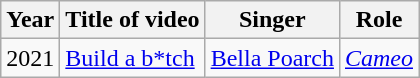<table class="wikitable">
<tr>
<th>Year</th>
<th>Title of video</th>
<th>Singer</th>
<th>Role</th>
</tr>
<tr>
<td>2021</td>
<td><a href='#'>Build a b*tch</a></td>
<td><a href='#'>Bella Poarch</a></td>
<td><em><a href='#'>Cameo</a></em></td>
</tr>
</table>
